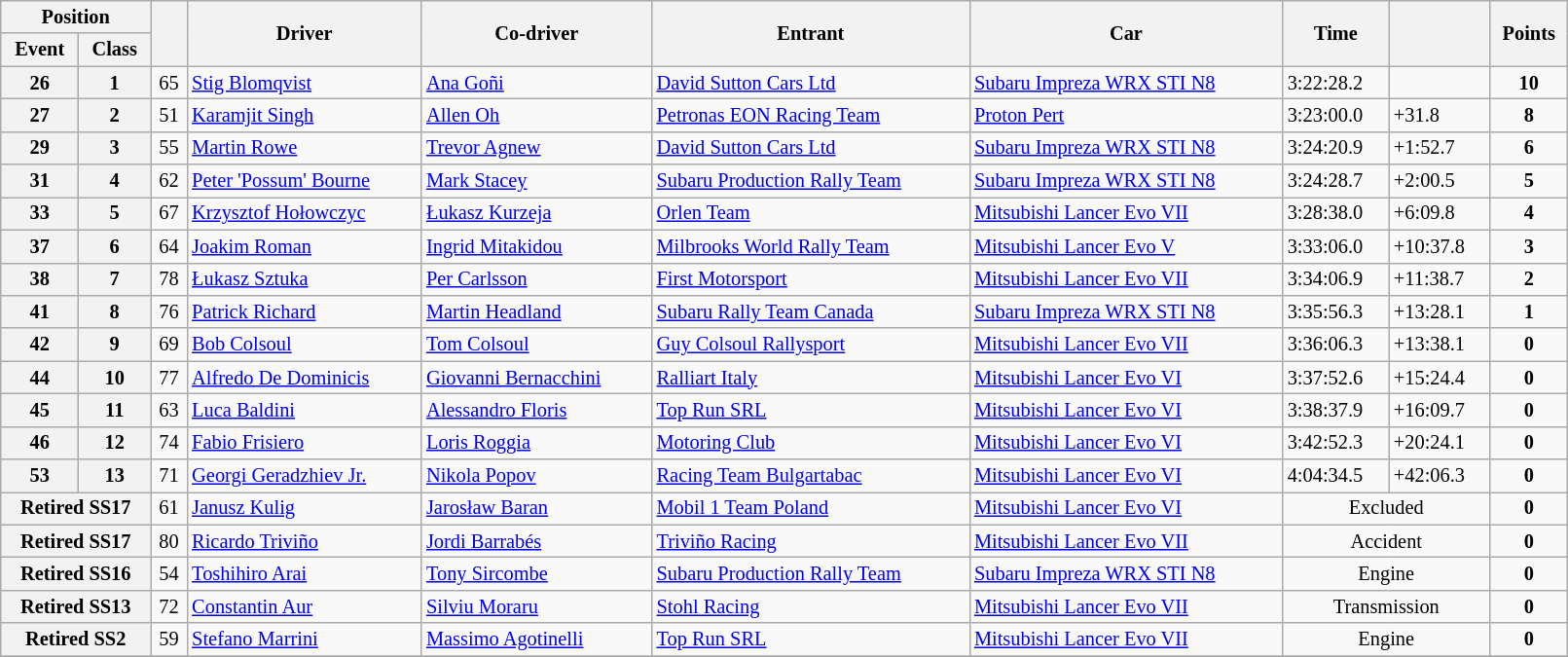<table class="wikitable" width=85% style="font-size: 85%;">
<tr>
<th colspan="2">Position</th>
<th rowspan="2"></th>
<th rowspan="2">Driver</th>
<th rowspan="2">Co-driver</th>
<th rowspan="2">Entrant</th>
<th rowspan="2">Car</th>
<th rowspan="2">Time</th>
<th rowspan="2"></th>
<th rowspan="2">Points</th>
</tr>
<tr>
<th>Event</th>
<th>Class</th>
</tr>
<tr>
<th>26</th>
<th>1</th>
<td align="center">65</td>
<td> <a href='#'>Stig Blomqvist</a></td>
<td> <a href='#'>Ana Goñi</a></td>
<td> <a href='#'>David Sutton Cars Ltd</a></td>
<td><a href='#'>Subaru Impreza WRX STI N8</a></td>
<td>3:22:28.2</td>
<td></td>
<td align="center"><strong>10</strong></td>
</tr>
<tr>
<th>27</th>
<th>2</th>
<td align="center">51</td>
<td> <a href='#'>Karamjit Singh</a></td>
<td> <a href='#'>Allen Oh</a></td>
<td> <a href='#'>Petronas EON Racing Team</a></td>
<td><a href='#'>Proton Pert</a></td>
<td>3:23:00.0</td>
<td>+31.8</td>
<td align="center"><strong>8</strong></td>
</tr>
<tr>
<th>29</th>
<th>3</th>
<td align="center">55</td>
<td> <a href='#'>Martin Rowe</a></td>
<td> <a href='#'>Trevor Agnew</a></td>
<td> <a href='#'>David Sutton Cars Ltd</a></td>
<td><a href='#'>Subaru Impreza WRX STI N8</a></td>
<td>3:24:20.9</td>
<td>+1:52.7</td>
<td align="center"><strong>6</strong></td>
</tr>
<tr>
<th>31</th>
<th>4</th>
<td align="center">62</td>
<td> <a href='#'>Peter 'Possum' Bourne</a></td>
<td> <a href='#'>Mark Stacey</a></td>
<td> <a href='#'>Subaru Production Rally Team</a></td>
<td><a href='#'>Subaru Impreza WRX STI N8</a></td>
<td>3:24:28.7</td>
<td>+2:00.5</td>
<td align="center"><strong>5</strong></td>
</tr>
<tr>
<th>33</th>
<th>5</th>
<td align="center">67</td>
<td> <a href='#'>Krzysztof Hołowczyc</a></td>
<td> <a href='#'>Łukasz Kurzeja</a></td>
<td> <a href='#'>Orlen Team</a></td>
<td><a href='#'>Mitsubishi Lancer Evo VII</a></td>
<td>3:28:38.0</td>
<td>+6:09.8</td>
<td align="center"><strong>4</strong></td>
</tr>
<tr>
<th>37</th>
<th>6</th>
<td align="center">64</td>
<td> <a href='#'>Joakim Roman</a></td>
<td> <a href='#'>Ingrid Mitakidou</a></td>
<td> <a href='#'>Milbrooks World Rally Team</a></td>
<td><a href='#'>Mitsubishi Lancer Evo V</a></td>
<td>3:33:06.0</td>
<td>+10:37.8</td>
<td align="center"><strong>3</strong></td>
</tr>
<tr>
<th>38</th>
<th>7</th>
<td align="center">78</td>
<td> <a href='#'>Łukasz Sztuka</a></td>
<td> <a href='#'>Per Carlsson</a></td>
<td> <a href='#'>First Motorsport</a></td>
<td><a href='#'>Mitsubishi Lancer Evo VII</a></td>
<td>3:34:06.9</td>
<td>+11:38.7</td>
<td align="center"><strong>2</strong></td>
</tr>
<tr>
<th>41</th>
<th>8</th>
<td align="center">76</td>
<td> <a href='#'>Patrick Richard</a></td>
<td> <a href='#'>Martin Headland</a></td>
<td> <a href='#'>Subaru Rally Team Canada</a></td>
<td><a href='#'>Subaru Impreza WRX STI N8</a></td>
<td>3:35:56.3</td>
<td>+13:28.1</td>
<td align="center"><strong>1</strong></td>
</tr>
<tr>
<th>42</th>
<th>9</th>
<td align="center">69</td>
<td> <a href='#'>Bob Colsoul</a></td>
<td> <a href='#'>Tom Colsoul</a></td>
<td> <a href='#'>Guy Colsoul Rallysport</a></td>
<td><a href='#'>Mitsubishi Lancer Evo VII</a></td>
<td>3:36:06.3</td>
<td>+13:38.1</td>
<td align="center"><strong>0</strong></td>
</tr>
<tr>
<th>44</th>
<th>10</th>
<td align="center">77</td>
<td> <a href='#'>Alfredo De Dominicis</a></td>
<td> <a href='#'>Giovanni Bernacchini</a></td>
<td> <a href='#'>Ralliart Italy</a></td>
<td><a href='#'>Mitsubishi Lancer Evo VI</a></td>
<td>3:37:52.6</td>
<td>+15:24.4</td>
<td align="center"><strong>0</strong></td>
</tr>
<tr>
<th>45</th>
<th>11</th>
<td align="center">63</td>
<td> <a href='#'>Luca Baldini</a></td>
<td> <a href='#'>Alessandro Floris</a></td>
<td> <a href='#'>Top Run SRL</a></td>
<td><a href='#'>Mitsubishi Lancer Evo VI</a></td>
<td>3:38:37.9</td>
<td>+16:09.7</td>
<td align="center"><strong>0</strong></td>
</tr>
<tr>
<th>46</th>
<th>12</th>
<td align="center">74</td>
<td> <a href='#'>Fabio Frisiero</a></td>
<td> <a href='#'>Loris Roggia</a></td>
<td> <a href='#'>Motoring Club</a></td>
<td><a href='#'>Mitsubishi Lancer Evo VI</a></td>
<td>3:42:52.3</td>
<td>+20:24.1</td>
<td align="center"><strong>0</strong></td>
</tr>
<tr>
<th>53</th>
<th>13</th>
<td align="center">71</td>
<td> <a href='#'>Georgi Geradzhiev Jr.</a></td>
<td> <a href='#'>Nikola Popov</a></td>
<td> <a href='#'>Racing Team Bulgartabac</a></td>
<td><a href='#'>Mitsubishi Lancer Evo VI</a></td>
<td>4:04:34.5</td>
<td>+42:06.3</td>
<td align="center"><strong>0</strong></td>
</tr>
<tr>
<th colspan="2">Retired SS17</th>
<td align="center">61</td>
<td> <a href='#'>Janusz Kulig</a></td>
<td> <a href='#'>Jarosław Baran</a></td>
<td> <a href='#'>Mobil 1 Team Poland</a></td>
<td><a href='#'>Mitsubishi Lancer Evo VI</a></td>
<td align="center" colspan="2">Excluded</td>
<td align="center"><strong>0</strong></td>
</tr>
<tr>
<th colspan="2">Retired SS17</th>
<td align="center">80</td>
<td> <a href='#'>Ricardo Triviño</a></td>
<td> <a href='#'>Jordi Barrabés</a></td>
<td> <a href='#'>Triviño Racing</a></td>
<td><a href='#'>Mitsubishi Lancer Evo VII</a></td>
<td align="center" colspan="2">Accident</td>
<td align="center"><strong>0</strong></td>
</tr>
<tr>
<th colspan="2">Retired SS16</th>
<td align="center">54</td>
<td> <a href='#'>Toshihiro Arai</a></td>
<td> <a href='#'>Tony Sircombe</a></td>
<td> <a href='#'>Subaru Production Rally Team</a></td>
<td><a href='#'>Subaru Impreza WRX STI N8</a></td>
<td align="center" colspan="2">Engine</td>
<td align="center"><strong>0</strong></td>
</tr>
<tr>
<th colspan="2">Retired SS13</th>
<td align="center">72</td>
<td> <a href='#'>Constantin Aur</a></td>
<td> <a href='#'>Silviu Moraru</a></td>
<td> <a href='#'>Stohl Racing</a></td>
<td><a href='#'>Mitsubishi Lancer Evo VII</a></td>
<td align="center" colspan="2">Transmission</td>
<td align="center"><strong>0</strong></td>
</tr>
<tr>
<th colspan="2">Retired SS2</th>
<td align="center">59</td>
<td> <a href='#'>Stefano Marrini</a></td>
<td> <a href='#'>Massimo Agotinelli</a></td>
<td> <a href='#'>Top Run SRL</a></td>
<td><a href='#'>Mitsubishi Lancer Evo VII</a></td>
<td align="center" colspan="2">Engine</td>
<td align="center"><strong>0</strong></td>
</tr>
<tr>
</tr>
</table>
